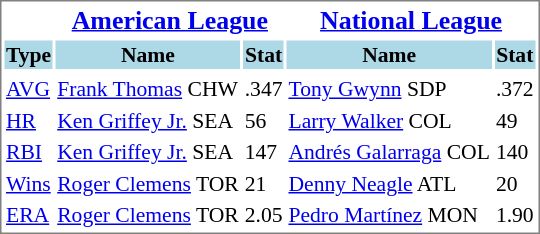<table cellpadding="1" style="width:auto;font-size: 90%; border: 1px solid gray;">
<tr align="center" style="font-size: larger;">
<td> </td>
<th colspan=2><a href='#'>American League</a></th>
<th colspan=2><a href='#'>National League</a></th>
</tr>
<tr style="background:lightblue;">
<th>Type</th>
<th>Name</th>
<th>Stat</th>
<th>Name</th>
<th>Stat</th>
</tr>
<tr align="center" style="vertical-align: middle;" style="background:lightblue;">
</tr>
<tr>
<td><a href='#'>AVG</a></td>
<td><a href='#'>Frank Thomas</a> CHW</td>
<td>.347</td>
<td><a href='#'>Tony Gwynn</a> SDP</td>
<td>.372</td>
</tr>
<tr>
<td><a href='#'>HR</a></td>
<td><a href='#'>Ken Griffey Jr.</a> SEA</td>
<td>56</td>
<td><a href='#'>Larry Walker</a> COL</td>
<td>49</td>
</tr>
<tr>
<td><a href='#'>RBI</a></td>
<td><a href='#'>Ken Griffey Jr.</a> SEA</td>
<td>147</td>
<td><a href='#'>Andrés Galarraga</a> COL</td>
<td>140</td>
</tr>
<tr>
<td><a href='#'>Wins</a></td>
<td><a href='#'>Roger Clemens</a> TOR</td>
<td>21</td>
<td><a href='#'>Denny Neagle</a> ATL</td>
<td>20</td>
</tr>
<tr>
<td><a href='#'>ERA</a></td>
<td><a href='#'>Roger Clemens</a> TOR</td>
<td>2.05</td>
<td><a href='#'>Pedro Martínez</a> MON</td>
<td>1.90</td>
</tr>
</table>
